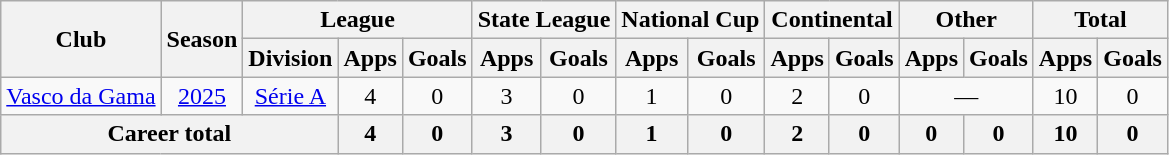<table class="wikitable" style="text-align:center">
<tr>
<th rowspan="2">Club</th>
<th rowspan="2">Season</th>
<th colspan="3">League</th>
<th colspan="2">State League</th>
<th colspan="2">National Cup</th>
<th colspan="2">Continental</th>
<th colspan="2">Other</th>
<th colspan="2">Total</th>
</tr>
<tr>
<th>Division</th>
<th>Apps</th>
<th>Goals</th>
<th>Apps</th>
<th>Goals</th>
<th>Apps</th>
<th>Goals</th>
<th>Apps</th>
<th>Goals</th>
<th>Apps</th>
<th>Goals</th>
<th>Apps</th>
<th>Goals</th>
</tr>
<tr>
<td><a href='#'>Vasco da Gama</a></td>
<td><a href='#'>2025</a></td>
<td><a href='#'>Série A</a></td>
<td>4</td>
<td>0</td>
<td>3</td>
<td>0</td>
<td>1</td>
<td>0</td>
<td>2</td>
<td>0</td>
<td colspan="2">—</td>
<td>10</td>
<td>0</td>
</tr>
<tr>
<th colspan="3">Career total</th>
<th>4</th>
<th>0</th>
<th>3</th>
<th>0</th>
<th>1</th>
<th>0</th>
<th>2</th>
<th>0</th>
<th>0</th>
<th>0</th>
<th>10</th>
<th>0</th>
</tr>
</table>
